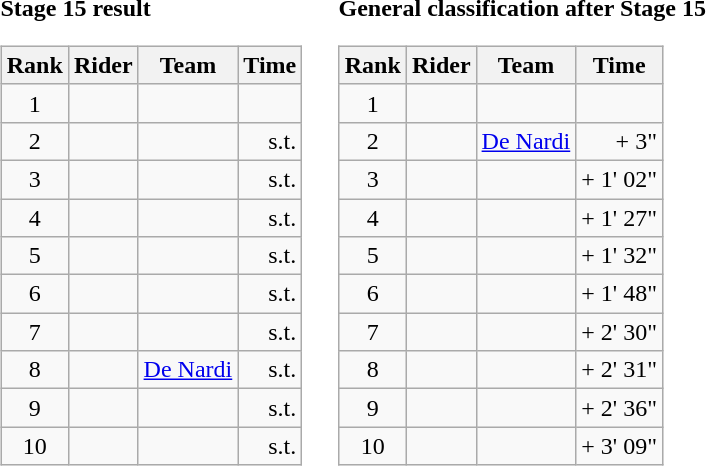<table>
<tr>
<td><strong>Stage 15 result</strong><br><table class="wikitable">
<tr>
<th scope="col">Rank</th>
<th scope="col">Rider</th>
<th scope="col">Team</th>
<th scope="col">Time</th>
</tr>
<tr>
<td style="text-align:center;">1</td>
<td></td>
<td></td>
<td style="text-align:right;"></td>
</tr>
<tr>
<td style="text-align:center;">2</td>
<td></td>
<td></td>
<td style="text-align:right;">s.t.</td>
</tr>
<tr>
<td style="text-align:center;">3</td>
<td></td>
<td></td>
<td style="text-align:right;">s.t.</td>
</tr>
<tr>
<td style="text-align:center;">4</td>
<td></td>
<td></td>
<td style="text-align:right;">s.t.</td>
</tr>
<tr>
<td style="text-align:center;">5</td>
<td></td>
<td></td>
<td style="text-align:right;">s.t.</td>
</tr>
<tr>
<td style="text-align:center;">6</td>
<td></td>
<td></td>
<td style="text-align:right;">s.t.</td>
</tr>
<tr>
<td style="text-align:center;">7</td>
<td></td>
<td></td>
<td style="text-align:right;">s.t.</td>
</tr>
<tr>
<td style="text-align:center;">8</td>
<td></td>
<td><a href='#'>De Nardi</a></td>
<td style="text-align:right;">s.t.</td>
</tr>
<tr>
<td style="text-align:center;">9</td>
<td></td>
<td></td>
<td style="text-align:right;">s.t.</td>
</tr>
<tr>
<td style="text-align:center;">10</td>
<td></td>
<td></td>
<td style="text-align:right;">s.t.</td>
</tr>
</table>
</td>
<td></td>
<td><strong>General classification after Stage 15</strong><br><table class="wikitable">
<tr>
<th scope="col">Rank</th>
<th scope="col">Rider</th>
<th scope="col">Team</th>
<th scope="col">Time</th>
</tr>
<tr>
<td style="text-align:center;">1</td>
<td></td>
<td></td>
<td style="text-align:right;"></td>
</tr>
<tr>
<td style="text-align:center;">2</td>
<td></td>
<td><a href='#'>De Nardi</a></td>
<td style="text-align:right;">+ 3"</td>
</tr>
<tr>
<td style="text-align:center;">3</td>
<td></td>
<td></td>
<td style="text-align:right;">+ 1' 02"</td>
</tr>
<tr>
<td style="text-align:center;">4</td>
<td></td>
<td></td>
<td style="text-align:right;">+ 1' 27"</td>
</tr>
<tr>
<td style="text-align:center;">5</td>
<td></td>
<td></td>
<td style="text-align:right;">+ 1' 32"</td>
</tr>
<tr>
<td style="text-align:center;">6</td>
<td></td>
<td></td>
<td style="text-align:right;">+ 1' 48"</td>
</tr>
<tr>
<td style="text-align:center;">7</td>
<td></td>
<td></td>
<td style="text-align:right;">+ 2' 30"</td>
</tr>
<tr>
<td style="text-align:center;">8</td>
<td></td>
<td></td>
<td style="text-align:right;">+ 2' 31"</td>
</tr>
<tr>
<td style="text-align:center;">9</td>
<td></td>
<td></td>
<td style="text-align:right;">+ 2' 36"</td>
</tr>
<tr>
<td style="text-align:center;">10</td>
<td></td>
<td></td>
<td style="text-align:right;">+ 3' 09"</td>
</tr>
</table>
</td>
</tr>
</table>
